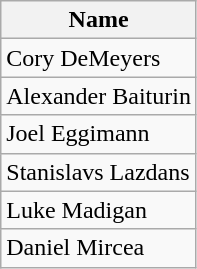<table class="wikitable">
<tr>
<th>Name</th>
</tr>
<tr>
<td> Cory DeMeyers</td>
</tr>
<tr>
<td> Alexander Baiturin</td>
</tr>
<tr>
<td> Joel Eggimann</td>
</tr>
<tr>
<td> Stanislavs Lazdans</td>
</tr>
<tr>
<td> Luke Madigan</td>
</tr>
<tr>
<td> Daniel Mircea</td>
</tr>
</table>
